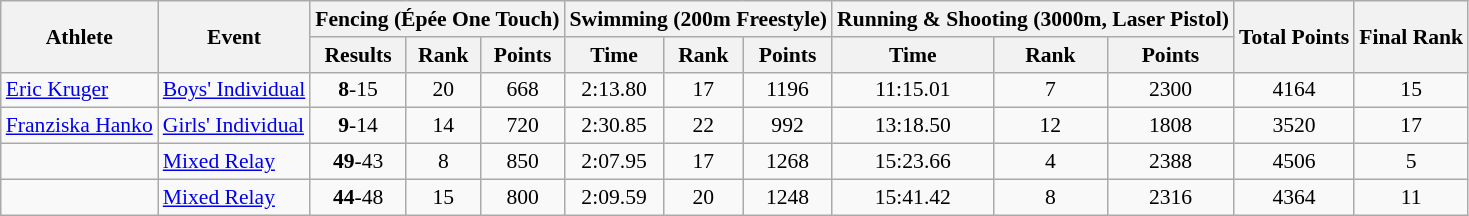<table class="wikitable" border="1" style="font-size:90%">
<tr>
<th rowspan=2>Athlete</th>
<th rowspan=2>Event</th>
<th colspan=3>Fencing (Épée One Touch)</th>
<th colspan=3>Swimming (200m Freestyle)</th>
<th colspan=3>Running & Shooting (3000m, Laser Pistol)</th>
<th rowspan=2>Total Points</th>
<th rowspan=2>Final Rank</th>
</tr>
<tr>
<th>Results</th>
<th>Rank</th>
<th>Points</th>
<th>Time</th>
<th>Rank</th>
<th>Points</th>
<th>Time</th>
<th>Rank</th>
<th>Points</th>
</tr>
<tr>
<td><a href='#'>Eric Kruger</a></td>
<td><a href='#'>Boys' Individual</a></td>
<td align=center><strong>8</strong>-15</td>
<td align=center>20</td>
<td align=center>668</td>
<td align=center>2:13.80</td>
<td align=center>17</td>
<td align=center>1196</td>
<td align=center>11:15.01</td>
<td align=center>7</td>
<td align=center>2300</td>
<td align=center>4164</td>
<td align=center>15</td>
</tr>
<tr>
<td><a href='#'>Franziska Hanko</a></td>
<td><a href='#'>Girls' Individual</a></td>
<td align=center><strong>9</strong>-14</td>
<td align=center>14</td>
<td align=center>720</td>
<td align=center>2:30.85</td>
<td align=center>22</td>
<td align=center>992</td>
<td align=center>13:18.50</td>
<td align=center>12</td>
<td align=center>1808</td>
<td align=center>3520</td>
<td align=center>17</td>
</tr>
<tr>
<td><br></td>
<td><a href='#'>Mixed Relay</a></td>
<td align=center><strong>49</strong>-43</td>
<td align=center>8</td>
<td align=center>850</td>
<td align=center>2:07.95</td>
<td align=center>17</td>
<td align=center>1268</td>
<td align=center>15:23.66</td>
<td align=center>4</td>
<td align=center>2388</td>
<td align=center>4506</td>
<td align=center>5</td>
</tr>
<tr>
<td><br></td>
<td><a href='#'>Mixed Relay</a></td>
<td align=center><strong>44</strong>-48</td>
<td align=center>15</td>
<td align=center>800</td>
<td align=center>2:09.59</td>
<td align=center>20</td>
<td align=center>1248</td>
<td align=center>15:41.42</td>
<td align=center>8</td>
<td align=center>2316</td>
<td align=center>4364</td>
<td align=center>11</td>
</tr>
</table>
